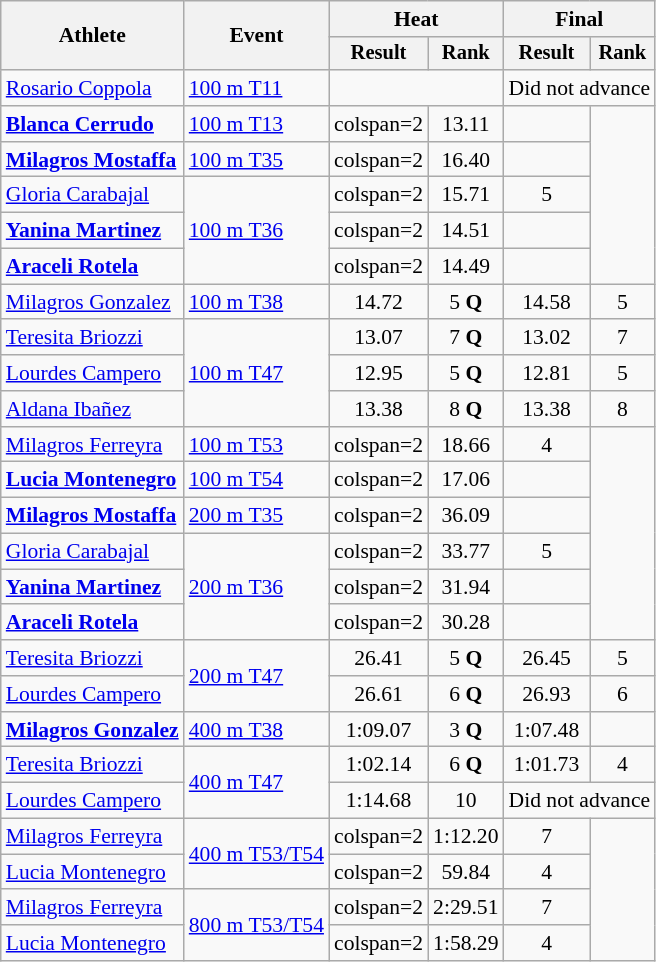<table class="wikitable" style="font-size:90%">
<tr>
<th rowspan="2">Athlete</th>
<th rowspan="2">Event</th>
<th colspan="2">Heat</th>
<th colspan="2">Final</th>
</tr>
<tr style="font-size:95%">
<th>Result</th>
<th>Rank</th>
<th>Result</th>
<th>Rank</th>
</tr>
<tr align=center>
<td align=left><a href='#'>Rosario Coppola</a></td>
<td align=left><a href='#'>100 m T11</a></td>
<td colspan=2></td>
<td colspan=2>Did not advance</td>
</tr>
<tr align=center>
<td align=left><strong><a href='#'>Blanca Cerrudo</a></strong></td>
<td align=left><a href='#'>100 m T13</a></td>
<td>colspan=2 </td>
<td>13.11</td>
<td></td>
</tr>
<tr align=center>
<td align=left><strong><a href='#'>Milagros Mostaffa</a></strong></td>
<td align=left><a href='#'>100 m T35</a></td>
<td>colspan=2 </td>
<td>16.40</td>
<td></td>
</tr>
<tr align=center>
<td align=left><a href='#'>Gloria Carabajal</a></td>
<td align=left rowspan=3><a href='#'>100 m T36</a></td>
<td>colspan=2 </td>
<td>15.71</td>
<td>5</td>
</tr>
<tr align=center>
<td align=left><strong><a href='#'>Yanina Martinez</a></strong></td>
<td>colspan=2 </td>
<td>14.51</td>
<td></td>
</tr>
<tr align=center>
<td align=left><strong><a href='#'>Araceli Rotela</a></strong></td>
<td>colspan=2 </td>
<td>14.49</td>
<td></td>
</tr>
<tr align=center>
<td align=left><a href='#'>Milagros Gonzalez</a></td>
<td align=left><a href='#'>100 m T38</a></td>
<td>14.72</td>
<td>5 <strong>Q</strong></td>
<td>14.58</td>
<td>5</td>
</tr>
<tr align=center>
<td align=left><a href='#'>Teresita Briozzi</a></td>
<td align=left rowspan=3><a href='#'>100 m T47</a></td>
<td>13.07</td>
<td>7 <strong>Q</strong></td>
<td>13.02</td>
<td>7</td>
</tr>
<tr align=center>
<td align=left><a href='#'>Lourdes Campero</a></td>
<td>12.95</td>
<td>5 <strong>Q</strong></td>
<td>12.81</td>
<td>5</td>
</tr>
<tr align=center>
<td align=left><a href='#'>Aldana Ibañez</a></td>
<td>13.38</td>
<td>8 <strong>Q</strong></td>
<td>13.38</td>
<td>8</td>
</tr>
<tr align=center>
<td align=left><a href='#'>Milagros Ferreyra</a></td>
<td align=left><a href='#'>100 m T53</a></td>
<td>colspan=2 </td>
<td>18.66</td>
<td>4</td>
</tr>
<tr align=center>
<td align=left><strong><a href='#'>Lucia Montenegro</a></strong></td>
<td align=left><a href='#'>100 m T54</a></td>
<td>colspan=2 </td>
<td>17.06</td>
<td></td>
</tr>
<tr align=center>
<td align=left><strong><a href='#'>Milagros Mostaffa</a></strong></td>
<td align=left><a href='#'>200 m T35</a></td>
<td>colspan=2 </td>
<td>36.09</td>
<td></td>
</tr>
<tr align=center>
<td align=left><a href='#'>Gloria Carabajal</a></td>
<td align=left rowspan=3><a href='#'>200 m T36</a></td>
<td>colspan=2 </td>
<td>33.77</td>
<td>5</td>
</tr>
<tr align=center>
<td align=left><strong><a href='#'>Yanina Martinez</a></strong></td>
<td>colspan=2 </td>
<td>31.94</td>
<td></td>
</tr>
<tr align=center>
<td align=left><strong><a href='#'>Araceli Rotela</a></strong></td>
<td>colspan=2 </td>
<td>30.28</td>
<td></td>
</tr>
<tr align=center>
<td align=left><a href='#'>Teresita Briozzi</a></td>
<td align=left rowspan=2><a href='#'>200 m T47</a></td>
<td>26.41</td>
<td>5 <strong>Q</strong></td>
<td>26.45</td>
<td>5</td>
</tr>
<tr align=center>
<td align=left><a href='#'>Lourdes Campero</a></td>
<td>26.61</td>
<td>6 <strong>Q</strong></td>
<td>26.93</td>
<td>6</td>
</tr>
<tr align=center>
<td align=left><strong><a href='#'>Milagros Gonzalez</a></strong></td>
<td align=left><a href='#'>400 m T38</a></td>
<td>1:09.07</td>
<td>3 <strong>Q</strong></td>
<td>1:07.48</td>
<td></td>
</tr>
<tr align=center>
<td align=left><a href='#'>Teresita Briozzi</a></td>
<td align=left rowspan=2><a href='#'>400 m T47</a></td>
<td>1:02.14</td>
<td>6 <strong>Q</strong></td>
<td>1:01.73</td>
<td>4</td>
</tr>
<tr align=center>
<td align=left><a href='#'>Lourdes Campero</a></td>
<td>1:14.68</td>
<td>10</td>
<td colspan="2">Did not advance</td>
</tr>
<tr align=center>
<td align=left><a href='#'>Milagros Ferreyra</a></td>
<td align=left rowspan=2><a href='#'>400 m T53/T54</a></td>
<td>colspan=2 </td>
<td>1:12.20</td>
<td>7</td>
</tr>
<tr align=center>
<td align=left><a href='#'>Lucia Montenegro</a></td>
<td>colspan=2 </td>
<td>59.84</td>
<td>4</td>
</tr>
<tr align=center>
<td align=left><a href='#'>Milagros Ferreyra</a></td>
<td align=left rowspan=2><a href='#'>800 m T53/T54</a></td>
<td>colspan=2 </td>
<td>2:29.51</td>
<td>7</td>
</tr>
<tr align=center>
<td align=left><a href='#'>Lucia Montenegro</a></td>
<td>colspan=2 </td>
<td>1:58.29</td>
<td>4</td>
</tr>
</table>
